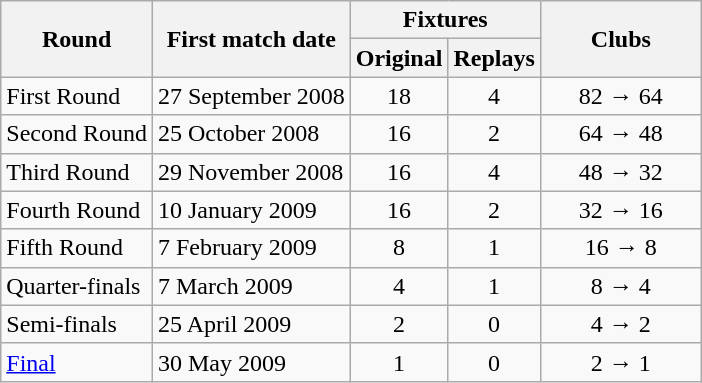<table class="wikitable" style="text-align: center">
<tr>
<th rowspan=2>Round</th>
<th rowspan=2>First match date</th>
<th colspan=2>Fixtures</th>
<th rowspan=2 width=100>Clubs</th>
</tr>
<tr>
<th>Original</th>
<th>Replays</th>
</tr>
<tr>
<td align=left>First Round</td>
<td align=left>27 September 2008</td>
<td>18</td>
<td>4</td>
<td>82 → 64</td>
</tr>
<tr>
<td align=left>Second Round</td>
<td align=left>25 October 2008</td>
<td>16</td>
<td>2</td>
<td>64 → 48</td>
</tr>
<tr>
<td align=left>Third Round</td>
<td align=left>29 November 2008</td>
<td>16</td>
<td>4</td>
<td>48 → 32</td>
</tr>
<tr>
<td align=left>Fourth Round</td>
<td align=left>10 January 2009</td>
<td>16</td>
<td>2</td>
<td>32 → 16</td>
</tr>
<tr>
<td align=left>Fifth Round</td>
<td align=left>7 February 2009</td>
<td>8</td>
<td>1</td>
<td>16 → 8</td>
</tr>
<tr>
<td align=left>Quarter-finals</td>
<td align=left>7 March 2009</td>
<td>4</td>
<td>1</td>
<td>8 → 4</td>
</tr>
<tr>
<td align=left>Semi-finals</td>
<td align=left>25 April 2009</td>
<td>2</td>
<td>0</td>
<td>4 → 2</td>
</tr>
<tr>
<td align=left><a href='#'>Final</a></td>
<td align=left>30 May 2009</td>
<td>1</td>
<td>0</td>
<td>2 → 1</td>
</tr>
</table>
